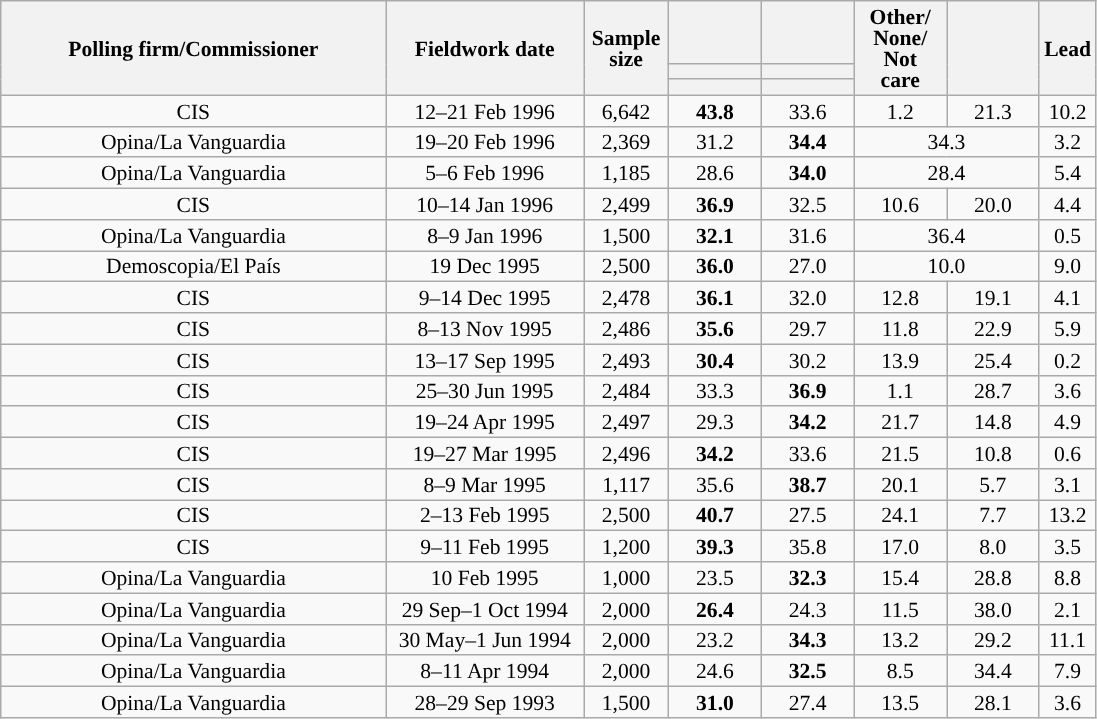<table class="wikitable collapsible collapsed" style="text-align:center; font-size:90%; line-height:14px;">
<tr style="height:42px;">
<th style="width:250px;" rowspan="3">Polling firm/Commissioner</th>
<th style="width:125px;" rowspan="3">Fieldwork date</th>
<th style="width:50px;" rowspan="3">Sample size</th>
<th style="width:55px;"></th>
<th style="width:55px;"></th>
<th style="width:55px;" rowspan="3">Other/<br>None/<br>Not<br>care</th>
<th style="width:55px;" rowspan="3"></th>
<th style="width:30px;" rowspan="3">Lead</th>
</tr>
<tr>
<th style="color:inherit;background:"></th>
<th style="color:inherit;background:"></th>
</tr>
<tr>
<th></th>
<th></th>
</tr>
<tr>
<td>CIS</td>
<td>12–21 Feb 1996</td>
<td>6,642</td>
<td><strong>43.8</strong></td>
<td>33.6</td>
<td>1.2</td>
<td>21.3</td>
<td style="background:">10.2</td>
</tr>
<tr>
<td>Opina/La Vanguardia</td>
<td>19–20 Feb 1996</td>
<td>2,369</td>
<td>31.2</td>
<td><strong>34.4</strong></td>
<td colspan="2">34.3</td>
<td style="background:">3.2</td>
</tr>
<tr>
<td>Opina/La Vanguardia</td>
<td>5–6 Feb 1996</td>
<td>1,185</td>
<td>28.6</td>
<td><strong>34.0</strong></td>
<td colspan="2">28.4</td>
<td style="background:">5.4</td>
</tr>
<tr>
<td>CIS</td>
<td>10–14 Jan 1996</td>
<td>2,499</td>
<td><strong>36.9</strong></td>
<td>32.5</td>
<td>10.6</td>
<td>20.0</td>
<td style="background:">4.4</td>
</tr>
<tr>
<td>Opina/La Vanguardia</td>
<td>8–9 Jan 1996</td>
<td>1,500</td>
<td><strong>32.1</strong></td>
<td>31.6</td>
<td colspan="2">36.4</td>
<td style="background:">0.5</td>
</tr>
<tr>
<td>Demoscopia/El País</td>
<td>19 Dec 1995</td>
<td>2,500</td>
<td><strong>36.0</strong></td>
<td>27.0</td>
<td colspan="2">10.0</td>
<td style="background:">9.0</td>
</tr>
<tr>
<td>CIS</td>
<td>9–14 Dec 1995</td>
<td>2,478</td>
<td><strong>36.1</strong></td>
<td>32.0</td>
<td>12.8</td>
<td>19.1</td>
<td style="background:">4.1</td>
</tr>
<tr>
<td>CIS</td>
<td>8–13 Nov 1995</td>
<td>2,486</td>
<td><strong>35.6</strong></td>
<td>29.7</td>
<td>11.8</td>
<td>22.9</td>
<td style="background:">5.9</td>
</tr>
<tr>
<td>CIS</td>
<td>13–17 Sep 1995</td>
<td>2,493</td>
<td><strong>30.4</strong></td>
<td>30.2</td>
<td>13.9</td>
<td>25.4</td>
<td style="background:">0.2</td>
</tr>
<tr>
<td>CIS</td>
<td>25–30 Jun 1995</td>
<td>2,484</td>
<td>33.3</td>
<td><strong>36.9</strong></td>
<td>1.1</td>
<td>28.7</td>
<td style="background:">3.6</td>
</tr>
<tr>
<td>CIS</td>
<td>19–24 Apr 1995</td>
<td>2,497</td>
<td>29.3</td>
<td><strong>34.2</strong></td>
<td>21.7</td>
<td>14.8</td>
<td style="background:">4.9</td>
</tr>
<tr>
<td>CIS</td>
<td>19–27 Mar 1995</td>
<td>2,496</td>
<td><strong>34.2</strong></td>
<td>33.6</td>
<td>21.5</td>
<td>10.8</td>
<td style="background:">0.6</td>
</tr>
<tr>
<td>CIS</td>
<td>8–9 Mar 1995</td>
<td>1,117</td>
<td>35.6</td>
<td><strong>38.7</strong></td>
<td>20.1</td>
<td>5.7</td>
<td style="background:">3.1</td>
</tr>
<tr>
<td>CIS</td>
<td>2–13 Feb 1995</td>
<td>2,500</td>
<td><strong>40.7</strong></td>
<td>27.5</td>
<td>24.1</td>
<td>7.7</td>
<td style="background:">13.2</td>
</tr>
<tr>
<td>CIS</td>
<td>9–11 Feb 1995</td>
<td>1,200</td>
<td><strong>39.3</strong></td>
<td>35.8</td>
<td>17.0</td>
<td>8.0</td>
<td style="background:">3.5</td>
</tr>
<tr>
<td>Opina/La Vanguardia</td>
<td>10 Feb 1995</td>
<td>1,000</td>
<td>23.5</td>
<td><strong>32.3</strong></td>
<td>15.4</td>
<td>28.8</td>
<td style="background:">8.8</td>
</tr>
<tr>
<td>Opina/La Vanguardia</td>
<td>29 Sep–1 Oct 1994</td>
<td>2,000</td>
<td><strong>26.4</strong></td>
<td>24.3</td>
<td>11.5</td>
<td>38.0</td>
<td style="background:">2.1</td>
</tr>
<tr>
<td>Opina/La Vanguardia</td>
<td>30 May–1 Jun 1994</td>
<td>2,000</td>
<td>23.2</td>
<td><strong>34.3</strong></td>
<td>13.2</td>
<td>29.2</td>
<td style="background:">11.1</td>
</tr>
<tr>
<td>Opina/La Vanguardia</td>
<td>8–11 Apr 1994</td>
<td>2,000</td>
<td>24.6</td>
<td><strong>32.5</strong></td>
<td>8.5</td>
<td>34.4</td>
<td style="background:">7.9</td>
</tr>
<tr>
<td>Opina/La Vanguardia</td>
<td>28–29 Sep 1993</td>
<td>1,500</td>
<td><strong>31.0</strong></td>
<td>27.4</td>
<td>13.5</td>
<td>28.1</td>
<td style="background:">3.6</td>
</tr>
</table>
